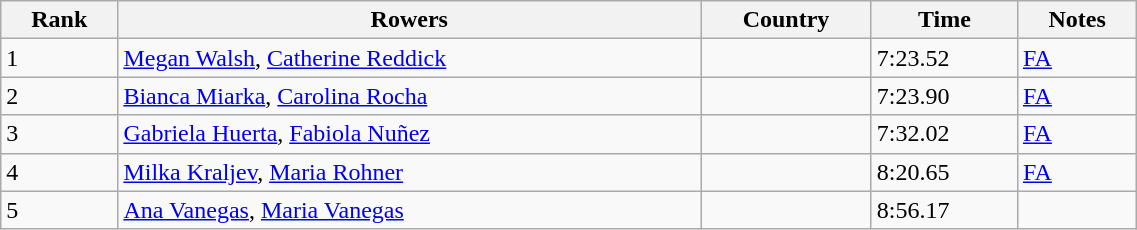<table class="wikitable" width=60%>
<tr>
<th>Rank</th>
<th>Rowers</th>
<th>Country</th>
<th>Time</th>
<th>Notes</th>
</tr>
<tr>
<td>1</td>
<td><a href='#'>Megan Walsh</a>, <a href='#'>Catherine Reddick</a></td>
<td></td>
<td>7:23.52</td>
<td><a href='#'>FA</a></td>
</tr>
<tr>
<td>2</td>
<td><a href='#'>Bianca Miarka</a>, <a href='#'>Carolina Rocha</a></td>
<td></td>
<td>7:23.90</td>
<td><a href='#'>FA</a></td>
</tr>
<tr>
<td>3</td>
<td><a href='#'>Gabriela Huerta</a>, <a href='#'>Fabiola Nuñez</a></td>
<td></td>
<td>7:32.02</td>
<td><a href='#'>FA</a></td>
</tr>
<tr>
<td>4</td>
<td><a href='#'>Milka Kraljev</a>, <a href='#'>Maria Rohner</a></td>
<td></td>
<td>8:20.65</td>
<td><a href='#'>FA</a></td>
</tr>
<tr>
<td>5</td>
<td><a href='#'>Ana Vanegas</a>, <a href='#'>Maria Vanegas</a></td>
<td></td>
<td>8:56.17</td>
<td></td>
</tr>
</table>
